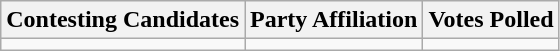<table class="wikitable sortable">
<tr>
<th>Contesting Candidates</th>
<th>Party Affiliation</th>
<th>Votes Polled</th>
</tr>
<tr>
<td></td>
<td></td>
<td></td>
</tr>
</table>
